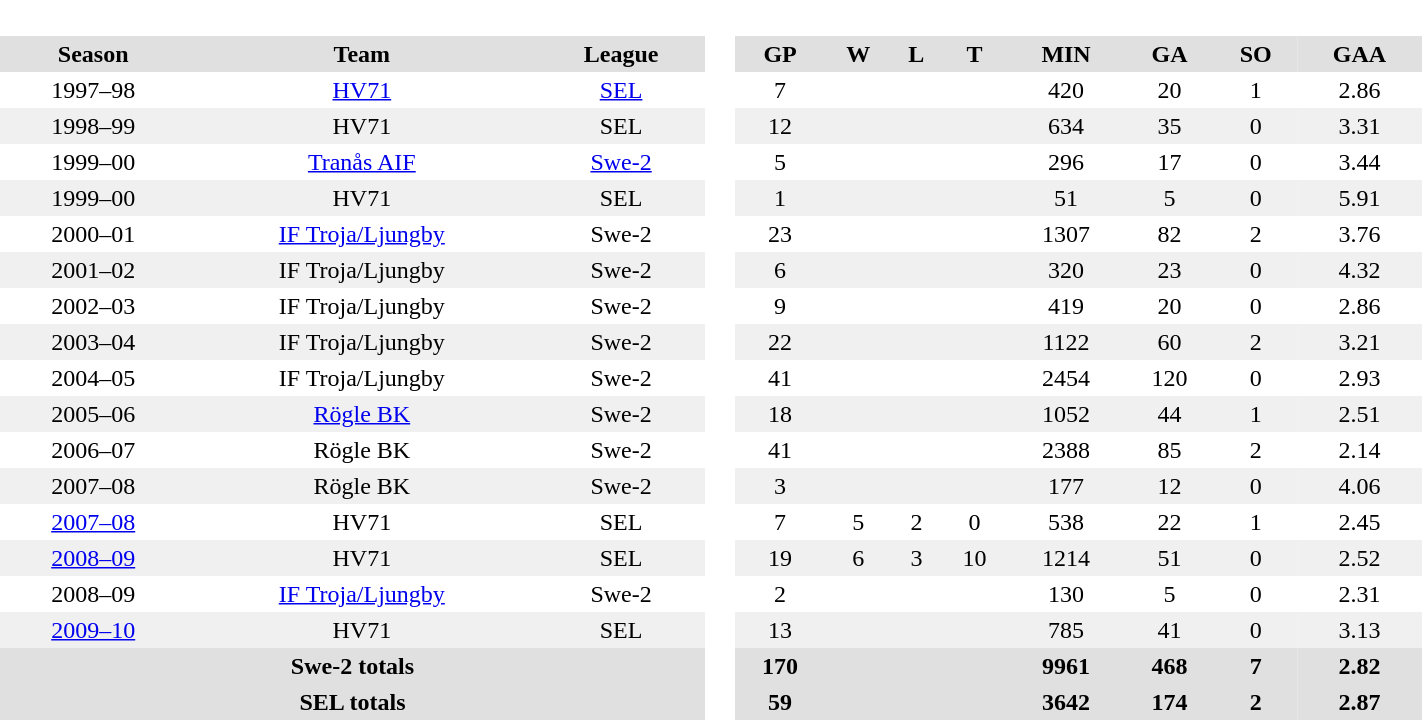<table BORDER="0" CELLPADDING="3" CELLSPACING="0" width="75%">
<tr bgcolor="#e0e0e0">
<th colspan="3" bgcolor="#ffffff"> </th>
<th rowspan="99" bgcolor="#ffffff"> </th>
</tr>
<tr bgcolor="#e0e0e0">
<th>Season</th>
<th>Team</th>
<th>League</th>
<th>GP</th>
<th>W</th>
<th>L</th>
<th>T</th>
<th>MIN</th>
<th>GA</th>
<th>SO</th>
<th>GAA</th>
</tr>
<tr ALIGN="center">
<td>1997–98</td>
<td><a href='#'>HV71</a></td>
<td><a href='#'>SEL</a></td>
<td>7</td>
<td></td>
<td></td>
<td></td>
<td>420</td>
<td>20</td>
<td>1</td>
<td>2.86</td>
</tr>
<tr ALIGN="center" bgcolor="#f0f0f0">
<td>1998–99</td>
<td>HV71</td>
<td>SEL</td>
<td>12</td>
<td></td>
<td></td>
<td></td>
<td>634</td>
<td>35</td>
<td>0</td>
<td>3.31</td>
</tr>
<tr ALIGN="center">
<td>1999–00</td>
<td><a href='#'>Tranås AIF</a></td>
<td><a href='#'>Swe-2</a></td>
<td>5</td>
<td></td>
<td></td>
<td></td>
<td>296</td>
<td>17</td>
<td>0</td>
<td>3.44</td>
</tr>
<tr ALIGN="center" bgcolor="#f0f0f0">
<td>1999–00</td>
<td>HV71</td>
<td>SEL</td>
<td>1</td>
<td></td>
<td></td>
<td></td>
<td>51</td>
<td>5</td>
<td>0</td>
<td>5.91</td>
</tr>
<tr ALIGN="center">
<td>2000–01</td>
<td><a href='#'>IF Troja/Ljungby</a></td>
<td>Swe-2</td>
<td>23</td>
<td></td>
<td></td>
<td></td>
<td>1307</td>
<td>82</td>
<td>2</td>
<td>3.76</td>
</tr>
<tr ALIGN="center" bgcolor="#f0f0f0">
<td>2001–02</td>
<td>IF Troja/Ljungby</td>
<td>Swe-2</td>
<td>6</td>
<td></td>
<td></td>
<td></td>
<td>320</td>
<td>23</td>
<td>0</td>
<td>4.32</td>
</tr>
<tr ALIGN="center">
<td>2002–03</td>
<td>IF Troja/Ljungby</td>
<td>Swe-2</td>
<td>9</td>
<td></td>
<td></td>
<td></td>
<td>419</td>
<td>20</td>
<td>0</td>
<td>2.86</td>
</tr>
<tr ALIGN="center" bgcolor="#f0f0f0">
<td>2003–04</td>
<td>IF Troja/Ljungby</td>
<td>Swe-2</td>
<td>22</td>
<td></td>
<td></td>
<td></td>
<td>1122</td>
<td>60</td>
<td>2</td>
<td>3.21</td>
</tr>
<tr ALIGN="center">
<td>2004–05</td>
<td>IF Troja/Ljungby</td>
<td>Swe-2</td>
<td>41</td>
<td></td>
<td></td>
<td></td>
<td>2454</td>
<td>120</td>
<td>0</td>
<td>2.93</td>
</tr>
<tr ALIGN="center" bgcolor="#f0f0f0">
<td>2005–06</td>
<td><a href='#'>Rögle BK</a></td>
<td>Swe-2</td>
<td>18</td>
<td></td>
<td></td>
<td></td>
<td>1052</td>
<td>44</td>
<td>1</td>
<td>2.51</td>
</tr>
<tr ALIGN="center">
<td>2006–07</td>
<td>Rögle BK</td>
<td>Swe-2</td>
<td>41</td>
<td></td>
<td></td>
<td></td>
<td>2388</td>
<td>85</td>
<td>2</td>
<td>2.14</td>
</tr>
<tr ALIGN="center" bgcolor="#f0f0f0">
<td>2007–08</td>
<td>Rögle BK</td>
<td>Swe-2</td>
<td>3</td>
<td></td>
<td></td>
<td></td>
<td>177</td>
<td>12</td>
<td>0</td>
<td>4.06</td>
</tr>
<tr ALIGN="center">
<td><a href='#'>2007–08</a></td>
<td>HV71</td>
<td>SEL</td>
<td>7</td>
<td>5</td>
<td>2</td>
<td>0</td>
<td>538</td>
<td>22</td>
<td>1</td>
<td>2.45</td>
</tr>
<tr ALIGN="center" bgcolor="#f0f0f0">
<td><a href='#'>2008–09</a></td>
<td>HV71</td>
<td>SEL</td>
<td>19</td>
<td>6</td>
<td>3</td>
<td>10</td>
<td>1214</td>
<td>51</td>
<td>0</td>
<td>2.52</td>
</tr>
<tr ALIGN="center">
<td>2008–09</td>
<td><a href='#'>IF Troja/Ljungby</a></td>
<td>Swe-2</td>
<td>2</td>
<td></td>
<td></td>
<td></td>
<td>130</td>
<td>5</td>
<td>0</td>
<td>2.31</td>
</tr>
<tr ALIGN="center" bgcolor="#f0f0f0">
<td><a href='#'>2009–10</a></td>
<td>HV71</td>
<td>SEL</td>
<td>13</td>
<td></td>
<td></td>
<td></td>
<td>785</td>
<td>41</td>
<td>0</td>
<td>3.13</td>
</tr>
<tr ALIGN="center" bgcolor="#e0e0e0">
<th colspan="3" align="center">Swe-2 totals</th>
<th>170</th>
<th></th>
<th></th>
<th></th>
<th>9961</th>
<th>468</th>
<th>7</th>
<th>2.82</th>
</tr>
<tr ALIGN="center" bgcolor="#e0e0e0">
<th colspan="3" align="center">SEL totals</th>
<th>59</th>
<th></th>
<th></th>
<th></th>
<th>3642</th>
<th>174</th>
<th>2</th>
<th>2.87</th>
</tr>
</table>
